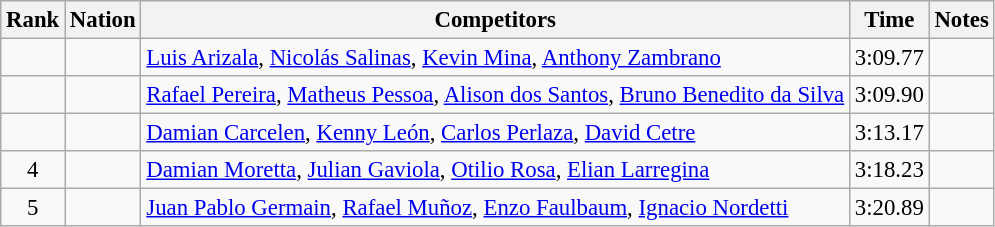<table class="wikitable sortable" style="text-align:center; font-size:95%">
<tr>
<th>Rank</th>
<th>Nation</th>
<th>Competitors</th>
<th>Time</th>
<th>Notes</th>
</tr>
<tr>
<td></td>
<td align=left></td>
<td align=left><a href='#'>Luis Arizala</a>, <a href='#'>Nicolás Salinas</a>, <a href='#'>Kevin Mina</a>, <a href='#'>Anthony Zambrano</a></td>
<td>3:09.77</td>
<td></td>
</tr>
<tr>
<td></td>
<td align=left></td>
<td align=left><a href='#'>Rafael Pereira</a>, <a href='#'>Matheus Pessoa</a>, <a href='#'>Alison dos Santos</a>, <a href='#'>Bruno Benedito da Silva</a></td>
<td>3:09.90</td>
<td></td>
</tr>
<tr>
<td></td>
<td align=left></td>
<td align=left><a href='#'>Damian Carcelen</a>, <a href='#'>Kenny León</a>, <a href='#'>Carlos Perlaza</a>, <a href='#'>David Cetre</a></td>
<td>3:13.17</td>
<td></td>
</tr>
<tr>
<td>4</td>
<td align=left></td>
<td align=left><a href='#'>Damian Moretta</a>, <a href='#'>Julian Gaviola</a>, <a href='#'>Otilio Rosa</a>, <a href='#'>Elian Larregina</a></td>
<td>3:18.23</td>
<td></td>
</tr>
<tr>
<td>5</td>
<td align=left></td>
<td align=left><a href='#'>Juan Pablo Germain</a>, <a href='#'>Rafael Muñoz</a>, <a href='#'>Enzo Faulbaum</a>, <a href='#'>Ignacio Nordetti</a></td>
<td>3:20.89</td>
<td></td>
</tr>
</table>
